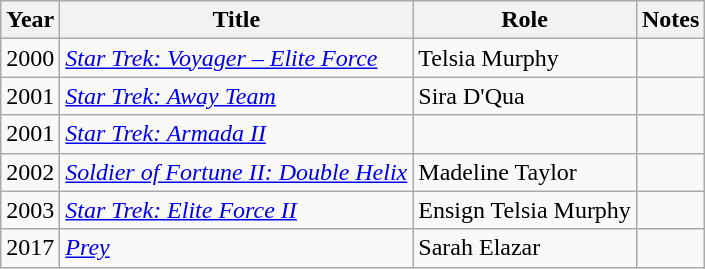<table class="wikitable">
<tr>
<th>Year</th>
<th>Title</th>
<th>Role</th>
<th>Notes</th>
</tr>
<tr>
<td>2000</td>
<td><em><a href='#'>Star Trek: Voyager – Elite Force</a></em></td>
<td>Telsia Murphy</td>
<td></td>
</tr>
<tr>
<td>2001</td>
<td><em><a href='#'>Star Trek: Away Team</a></em></td>
<td>Sira D'Qua</td>
<td></td>
</tr>
<tr>
<td>2001</td>
<td><em><a href='#'>Star Trek: Armada II</a></em></td>
<td></td>
<td></td>
</tr>
<tr>
<td>2002</td>
<td><em><a href='#'>Soldier of Fortune II: Double Helix</a></em></td>
<td>Madeline Taylor</td>
<td></td>
</tr>
<tr>
<td>2003</td>
<td><em><a href='#'>Star Trek: Elite Force II</a></em></td>
<td>Ensign Telsia Murphy</td>
<td></td>
</tr>
<tr>
<td>2017</td>
<td><em><a href='#'>Prey</a></em></td>
<td>Sarah Elazar</td>
<td></td>
</tr>
</table>
